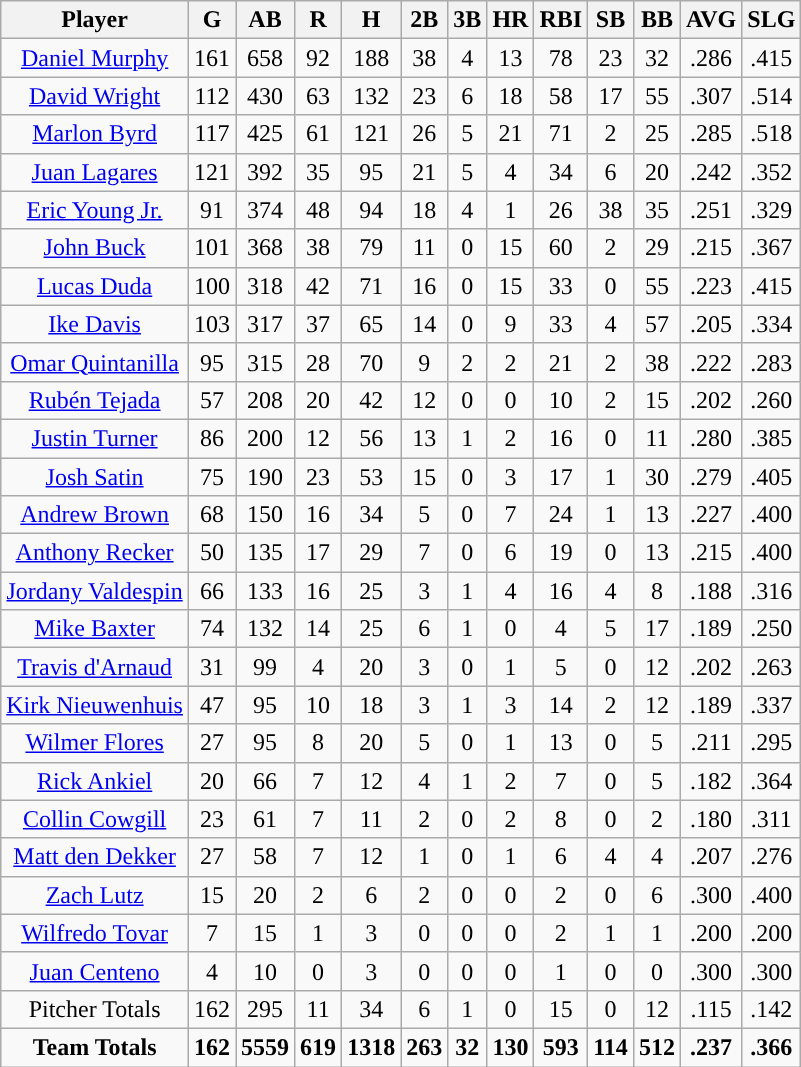<table class=wikitable style="text-align:center">
<tr>
<th>Player</th>
<th>G</th>
<th>AB</th>
<th>R</th>
<th>H</th>
<th>2B</th>
<th>3B</th>
<th>HR</th>
<th>RBI</th>
<th>SB</th>
<th>BB</th>
<th>AVG</th>
<th>SLG</th>
</tr>
<tr>
<td><a href='#'>Daniel Murphy</a></td>
<td>161</td>
<td>658</td>
<td>92</td>
<td>188</td>
<td>38</td>
<td>4</td>
<td>13</td>
<td>78</td>
<td>23</td>
<td>32</td>
<td>.286</td>
<td>.415</td>
</tr>
<tr>
<td><a href='#'>David Wright</a></td>
<td>112</td>
<td>430</td>
<td>63</td>
<td>132</td>
<td>23</td>
<td>6</td>
<td>18</td>
<td>58</td>
<td>17</td>
<td>55</td>
<td>.307</td>
<td>.514</td>
</tr>
<tr>
<td><a href='#'>Marlon Byrd</a></td>
<td>117</td>
<td>425</td>
<td>61</td>
<td>121</td>
<td>26</td>
<td>5</td>
<td>21</td>
<td>71</td>
<td>2</td>
<td>25</td>
<td>.285</td>
<td>.518</td>
</tr>
<tr>
<td><a href='#'>Juan Lagares</a></td>
<td>121</td>
<td>392</td>
<td>35</td>
<td>95</td>
<td>21</td>
<td>5</td>
<td>4</td>
<td>34</td>
<td>6</td>
<td>20</td>
<td>.242</td>
<td>.352</td>
</tr>
<tr>
<td><a href='#'>Eric Young Jr.</a></td>
<td>91</td>
<td>374</td>
<td>48</td>
<td>94</td>
<td>18</td>
<td>4</td>
<td>1</td>
<td>26</td>
<td>38</td>
<td>35</td>
<td>.251</td>
<td>.329</td>
</tr>
<tr>
<td><a href='#'>John Buck</a></td>
<td>101</td>
<td>368</td>
<td>38</td>
<td>79</td>
<td>11</td>
<td>0</td>
<td>15</td>
<td>60</td>
<td>2</td>
<td>29</td>
<td>.215</td>
<td>.367</td>
</tr>
<tr>
<td><a href='#'>Lucas Duda</a></td>
<td>100</td>
<td>318</td>
<td>42</td>
<td>71</td>
<td>16</td>
<td>0</td>
<td>15</td>
<td>33</td>
<td>0</td>
<td>55</td>
<td>.223</td>
<td>.415</td>
</tr>
<tr>
<td><a href='#'>Ike Davis</a></td>
<td>103</td>
<td>317</td>
<td>37</td>
<td>65</td>
<td>14</td>
<td>0</td>
<td>9</td>
<td>33</td>
<td>4</td>
<td>57</td>
<td>.205</td>
<td>.334</td>
</tr>
<tr>
<td><a href='#'>Omar Quintanilla</a></td>
<td>95</td>
<td>315</td>
<td>28</td>
<td>70</td>
<td>9</td>
<td>2</td>
<td>2</td>
<td>21</td>
<td>2</td>
<td>38</td>
<td>.222</td>
<td>.283</td>
</tr>
<tr>
<td><a href='#'>Rubén Tejada</a></td>
<td>57</td>
<td>208</td>
<td>20</td>
<td>42</td>
<td>12</td>
<td>0</td>
<td>0</td>
<td>10</td>
<td>2</td>
<td>15</td>
<td>.202</td>
<td>.260</td>
</tr>
<tr>
<td><a href='#'>Justin Turner</a></td>
<td>86</td>
<td>200</td>
<td>12</td>
<td>56</td>
<td>13</td>
<td>1</td>
<td>2</td>
<td>16</td>
<td>0</td>
<td>11</td>
<td>.280</td>
<td>.385</td>
</tr>
<tr>
<td><a href='#'>Josh Satin</a></td>
<td>75</td>
<td>190</td>
<td>23</td>
<td>53</td>
<td>15</td>
<td>0</td>
<td>3</td>
<td>17</td>
<td>1</td>
<td>30</td>
<td>.279</td>
<td>.405</td>
</tr>
<tr>
<td><a href='#'>Andrew Brown</a></td>
<td>68</td>
<td>150</td>
<td>16</td>
<td>34</td>
<td>5</td>
<td>0</td>
<td>7</td>
<td>24</td>
<td>1</td>
<td>13</td>
<td>.227</td>
<td>.400</td>
</tr>
<tr>
<td><a href='#'>Anthony Recker</a></td>
<td>50</td>
<td>135</td>
<td>17</td>
<td>29</td>
<td>7</td>
<td>0</td>
<td>6</td>
<td>19</td>
<td>0</td>
<td>13</td>
<td>.215</td>
<td>.400</td>
</tr>
<tr>
<td><a href='#'>Jordany Valdespin</a></td>
<td>66</td>
<td>133</td>
<td>16</td>
<td>25</td>
<td>3</td>
<td>1</td>
<td>4</td>
<td>16</td>
<td>4</td>
<td>8</td>
<td>.188</td>
<td>.316</td>
</tr>
<tr>
<td><a href='#'>Mike Baxter</a></td>
<td>74</td>
<td>132</td>
<td>14</td>
<td>25</td>
<td>6</td>
<td>1</td>
<td>0</td>
<td>4</td>
<td>5</td>
<td>17</td>
<td>.189</td>
<td>.250</td>
</tr>
<tr>
<td><a href='#'>Travis d'Arnaud</a></td>
<td>31</td>
<td>99</td>
<td>4</td>
<td>20</td>
<td>3</td>
<td>0</td>
<td>1</td>
<td>5</td>
<td>0</td>
<td>12</td>
<td>.202</td>
<td>.263</td>
</tr>
<tr>
<td><a href='#'>Kirk Nieuwenhuis</a></td>
<td>47</td>
<td>95</td>
<td>10</td>
<td>18</td>
<td>3</td>
<td>1</td>
<td>3</td>
<td>14</td>
<td>2</td>
<td>12</td>
<td>.189</td>
<td>.337</td>
</tr>
<tr>
<td><a href='#'>Wilmer Flores</a></td>
<td>27</td>
<td>95</td>
<td>8</td>
<td>20</td>
<td>5</td>
<td>0</td>
<td>1</td>
<td>13</td>
<td>0</td>
<td>5</td>
<td>.211</td>
<td>.295</td>
</tr>
<tr>
<td><a href='#'>Rick Ankiel</a></td>
<td>20</td>
<td>66</td>
<td>7</td>
<td>12</td>
<td>4</td>
<td>1</td>
<td>2</td>
<td>7</td>
<td>0</td>
<td>5</td>
<td>.182</td>
<td>.364</td>
</tr>
<tr>
<td><a href='#'>Collin Cowgill</a></td>
<td>23</td>
<td>61</td>
<td>7</td>
<td>11</td>
<td>2</td>
<td>0</td>
<td>2</td>
<td>8</td>
<td>0</td>
<td>2</td>
<td>.180</td>
<td>.311</td>
</tr>
<tr>
<td><a href='#'>Matt den Dekker</a></td>
<td>27</td>
<td>58</td>
<td>7</td>
<td>12</td>
<td>1</td>
<td>0</td>
<td>1</td>
<td>6</td>
<td>4</td>
<td>4</td>
<td>.207</td>
<td>.276</td>
</tr>
<tr>
<td><a href='#'>Zach Lutz</a></td>
<td>15</td>
<td>20</td>
<td>2</td>
<td>6</td>
<td>2</td>
<td>0</td>
<td>0</td>
<td>2</td>
<td>0</td>
<td>6</td>
<td>.300</td>
<td>.400</td>
</tr>
<tr>
<td><a href='#'>Wilfredo Tovar</a></td>
<td>7</td>
<td>15</td>
<td>1</td>
<td>3</td>
<td>0</td>
<td>0</td>
<td>0</td>
<td>2</td>
<td>1</td>
<td>1</td>
<td>.200</td>
<td>.200</td>
</tr>
<tr>
<td><a href='#'>Juan Centeno</a></td>
<td>4</td>
<td>10</td>
<td>0</td>
<td>3</td>
<td>0</td>
<td>0</td>
<td>0</td>
<td>1</td>
<td>0</td>
<td>0</td>
<td>.300</td>
<td>.300</td>
</tr>
<tr>
<td>Pitcher Totals</td>
<td>162</td>
<td>295</td>
<td>11</td>
<td>34</td>
<td>6</td>
<td>1</td>
<td>0</td>
<td>15</td>
<td>0</td>
<td>12</td>
<td>.115</td>
<td>.142</td>
</tr>
<tr>
<td><strong>Team Totals</strong></td>
<td><strong>162</strong></td>
<td><strong>5559</strong></td>
<td><strong>619</strong></td>
<td><strong>1318</strong></td>
<td><strong>263</strong></td>
<td><strong>32</strong></td>
<td><strong>130</strong></td>
<td><strong>593</strong></td>
<td><strong>114</strong></td>
<td><strong>512</strong></td>
<td><strong>.237</strong></td>
<td><strong>.366</strong></td>
</tr>
</table>
